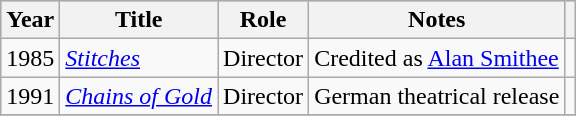<table class="wikitable sortable plainheaders">
<tr style="background:#b0c4de; text-align:center;">
<th scope="row" data-sort-type="number">Year</th>
<th scope="col">Title</th>
<th scope="col">Role</th>
<th scope="col" class="unsortable">Notes</th>
<th scope="col" class="unsortable"></th>
</tr>
<tr>
<td>1985</td>
<td><em><a href='#'>Stitches</a></em></td>
<td>Director</td>
<td>Credited as <a href='#'>Alan Smithee</a></td>
<td></td>
</tr>
<tr>
<td>1991</td>
<td><em><a href='#'>Chains of Gold</a></em></td>
<td>Director</td>
<td>German theatrical release</td>
<td></td>
</tr>
<tr>
</tr>
</table>
